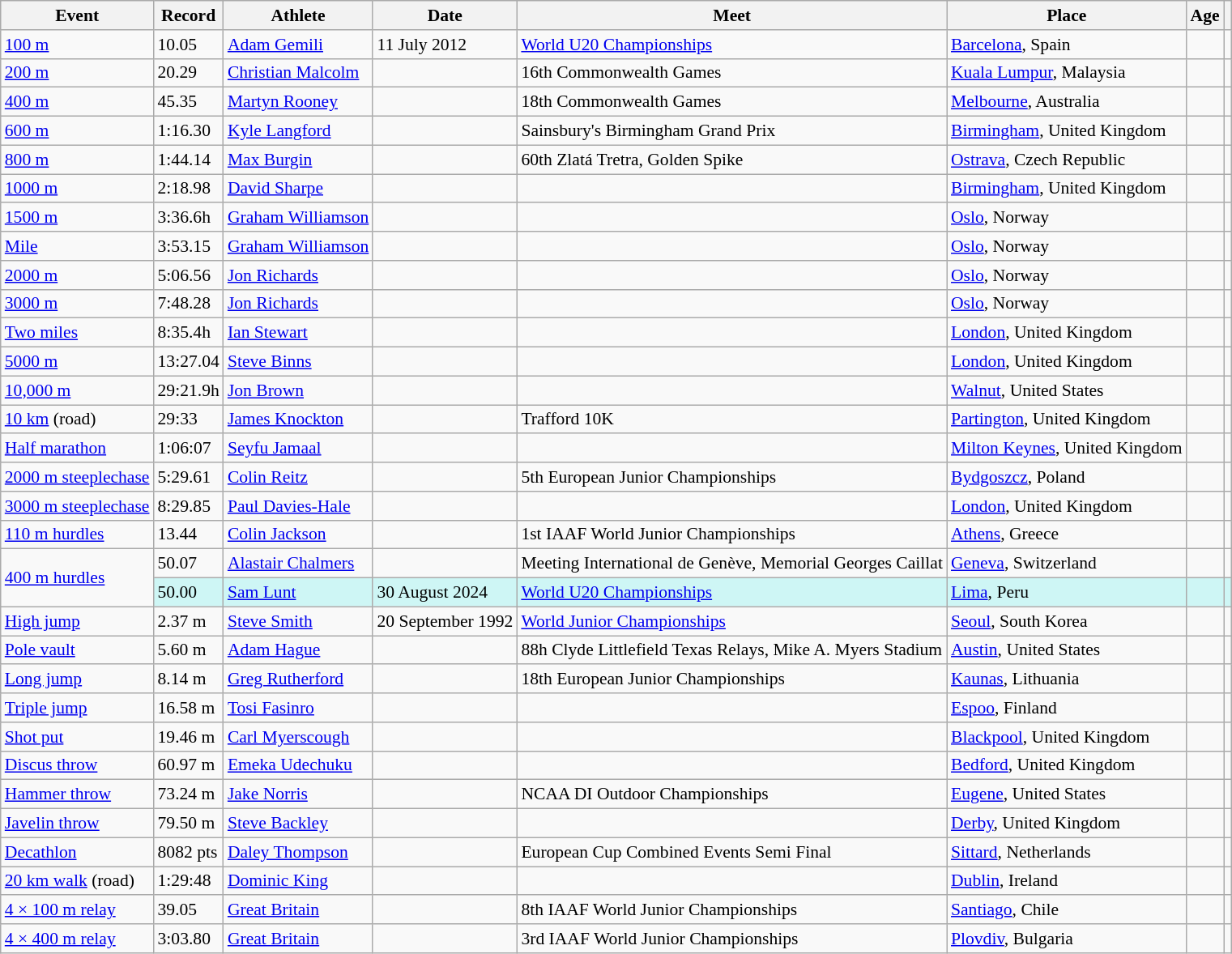<table class="wikitable sortable" style="font-size: 90%;">
<tr>
<th>Event</th>
<th>Record</th>
<th>Athlete</th>
<th>Date</th>
<th>Meet</th>
<th>Place</th>
<th>Age</th>
<th></th>
</tr>
<tr>
<td><a href='#'>100 m</a></td>
<td>10.05 </td>
<td><a href='#'>Adam Gemili</a></td>
<td>11 July 2012</td>
<td><a href='#'>World U20 Championships</a></td>
<td><a href='#'>Barcelona</a>, Spain</td>
<td></td>
<td></td>
</tr>
<tr>
<td><a href='#'>200 m</a></td>
<td>20.29</td>
<td><a href='#'>Christian Malcolm</a></td>
<td></td>
<td>16th Commonwealth Games</td>
<td><a href='#'>Kuala Lumpur</a>, Malaysia</td>
<td></td>
<td></td>
</tr>
<tr>
<td><a href='#'>400 m</a></td>
<td>45.35</td>
<td><a href='#'>Martyn Rooney</a></td>
<td></td>
<td>18th Commonwealth Games</td>
<td><a href='#'>Melbourne</a>, Australia</td>
<td></td>
<td></td>
</tr>
<tr>
<td><a href='#'>600 m</a></td>
<td>1:16.30</td>
<td><a href='#'>Kyle Langford</a></td>
<td></td>
<td>Sainsbury's Birmingham Grand Prix</td>
<td><a href='#'>Birmingham</a>, United Kingdom</td>
<td></td>
<td></td>
</tr>
<tr>
<td><a href='#'>800 m</a></td>
<td>1:44.14</td>
<td><a href='#'>Max Burgin</a></td>
<td></td>
<td>60th Zlatá Tretra, Golden Spike</td>
<td><a href='#'>Ostrava</a>, Czech Republic</td>
<td></td>
<td></td>
</tr>
<tr>
<td><a href='#'>1000 m</a></td>
<td>2:18.98</td>
<td><a href='#'>David Sharpe</a></td>
<td></td>
<td></td>
<td><a href='#'>Birmingham</a>, United Kingdom</td>
<td></td>
<td></td>
</tr>
<tr>
<td><a href='#'>1500 m</a></td>
<td>3:36.6h</td>
<td><a href='#'>Graham Williamson</a></td>
<td></td>
<td></td>
<td><a href='#'>Oslo</a>, Norway</td>
<td></td>
<td></td>
</tr>
<tr>
<td><a href='#'>Mile</a></td>
<td>3:53.15</td>
<td><a href='#'>Graham Williamson</a></td>
<td></td>
<td></td>
<td><a href='#'>Oslo</a>, Norway</td>
<td></td>
<td></td>
</tr>
<tr>
<td><a href='#'>2000 m</a></td>
<td>5:06.56</td>
<td><a href='#'>Jon Richards</a></td>
<td></td>
<td></td>
<td><a href='#'>Oslo</a>, Norway</td>
<td></td>
<td></td>
</tr>
<tr>
<td><a href='#'>3000 m</a></td>
<td>7:48.28</td>
<td><a href='#'>Jon Richards</a></td>
<td></td>
<td></td>
<td><a href='#'>Oslo</a>, Norway</td>
<td></td>
<td></td>
</tr>
<tr>
<td><a href='#'>Two miles</a></td>
<td>8:35.4h</td>
<td><a href='#'>Ian Stewart</a></td>
<td></td>
<td></td>
<td><a href='#'>London</a>, United Kingdom</td>
<td></td>
<td></td>
</tr>
<tr>
<td><a href='#'>5000 m</a></td>
<td>13:27.04</td>
<td><a href='#'>Steve Binns</a></td>
<td></td>
<td></td>
<td><a href='#'>London</a>, United Kingdom</td>
<td></td>
<td></td>
</tr>
<tr>
<td><a href='#'>10,000 m</a></td>
<td>29:21.9h</td>
<td><a href='#'>Jon Brown</a></td>
<td></td>
<td></td>
<td><a href='#'>Walnut</a>, United States</td>
<td></td>
<td></td>
</tr>
<tr>
<td><a href='#'>10 km</a> (road)</td>
<td>29:33</td>
<td><a href='#'>James Knockton</a></td>
<td></td>
<td>Trafford 10K</td>
<td><a href='#'>Partington</a>, United Kingdom</td>
<td></td>
<td></td>
</tr>
<tr>
<td><a href='#'>Half marathon</a></td>
<td>1:06:07</td>
<td><a href='#'>Seyfu Jamaal</a></td>
<td></td>
<td></td>
<td><a href='#'>Milton Keynes</a>, United Kingdom</td>
<td></td>
<td></td>
</tr>
<tr>
<td><a href='#'>2000 m steeplechase</a></td>
<td>5:29.61</td>
<td><a href='#'>Colin Reitz</a></td>
<td></td>
<td>5th European Junior Championships</td>
<td><a href='#'>Bydgoszcz</a>, Poland</td>
<td></td>
<td></td>
</tr>
<tr>
<td><a href='#'>3000 m steeplechase</a></td>
<td>8:29.85</td>
<td><a href='#'>Paul Davies-Hale</a></td>
<td></td>
<td></td>
<td><a href='#'>London</a>, United Kingdom</td>
<td></td>
<td></td>
</tr>
<tr>
<td><a href='#'>110 m hurdles</a></td>
<td>13.44</td>
<td><a href='#'>Colin Jackson</a></td>
<td></td>
<td>1st IAAF World Junior Championships</td>
<td><a href='#'>Athens</a>, Greece</td>
<td></td>
<td></td>
</tr>
<tr>
<td rowspan=2><a href='#'>400 m hurdles</a></td>
<td>50.07</td>
<td><a href='#'>Alastair Chalmers</a></td>
<td></td>
<td>Meeting International de Genève, Memorial Georges Caillat</td>
<td><a href='#'>Geneva</a>, Switzerland</td>
<td></td>
<td></td>
</tr>
<tr bgcolor=#CEF6F5>
<td>50.00</td>
<td><a href='#'>Sam Lunt</a></td>
<td>30 August 2024</td>
<td><a href='#'>World U20 Championships</a></td>
<td><a href='#'>Lima</a>, Peru</td>
<td></td>
<td></td>
</tr>
<tr>
<td><a href='#'>High jump</a></td>
<td>2.37 m</td>
<td><a href='#'>Steve Smith</a></td>
<td>20 September 1992</td>
<td><a href='#'>World Junior Championships</a></td>
<td><a href='#'>Seoul</a>, South Korea</td>
<td></td>
<td></td>
</tr>
<tr>
<td><a href='#'>Pole vault</a></td>
<td>5.60 m</td>
<td><a href='#'>Adam Hague</a></td>
<td></td>
<td>88h Clyde Littlefield Texas Relays, Mike A. Myers Stadium</td>
<td><a href='#'>Austin</a>, United States</td>
<td></td>
<td></td>
</tr>
<tr>
<td><a href='#'>Long jump</a></td>
<td>8.14 m</td>
<td><a href='#'>Greg Rutherford</a></td>
<td></td>
<td>18th European Junior Championships</td>
<td><a href='#'>Kaunas</a>, Lithuania</td>
<td></td>
<td></td>
</tr>
<tr>
<td><a href='#'>Triple jump</a></td>
<td>16.58 m</td>
<td><a href='#'>Tosi Fasinro</a></td>
<td></td>
<td></td>
<td><a href='#'>Espoo</a>, Finland</td>
<td></td>
<td></td>
</tr>
<tr>
<td><a href='#'>Shot put</a></td>
<td>19.46 m</td>
<td><a href='#'>Carl Myerscough</a></td>
<td></td>
<td></td>
<td><a href='#'>Blackpool</a>, United Kingdom</td>
<td></td>
<td></td>
</tr>
<tr>
<td><a href='#'>Discus throw</a></td>
<td>60.97 m</td>
<td><a href='#'>Emeka Udechuku</a></td>
<td></td>
<td></td>
<td><a href='#'>Bedford</a>, United Kingdom</td>
<td></td>
<td></td>
</tr>
<tr>
<td><a href='#'>Hammer throw</a></td>
<td>73.24 m</td>
<td><a href='#'>Jake Norris</a></td>
<td></td>
<td>NCAA DI Outdoor Championships</td>
<td><a href='#'>Eugene</a>, United States</td>
<td></td>
<td></td>
</tr>
<tr>
<td><a href='#'>Javelin throw</a></td>
<td>79.50 m</td>
<td><a href='#'>Steve Backley</a></td>
<td></td>
<td></td>
<td><a href='#'>Derby</a>, United Kingdom</td>
<td></td>
<td></td>
</tr>
<tr>
<td><a href='#'>Decathlon</a></td>
<td>8082 pts</td>
<td><a href='#'>Daley Thompson</a></td>
<td></td>
<td>European Cup Combined Events Semi Final</td>
<td><a href='#'>Sittard</a>, Netherlands</td>
<td></td>
<td></td>
</tr>
<tr>
<td><a href='#'>20 km walk</a> (road)</td>
<td>1:29:48</td>
<td><a href='#'>Dominic King</a></td>
<td></td>
<td></td>
<td><a href='#'>Dublin</a>, Ireland</td>
<td></td>
<td></td>
</tr>
<tr>
<td><a href='#'>4 × 100 m relay</a></td>
<td>39.05</td>
<td><a href='#'>Great Britain</a></td>
<td></td>
<td>8th IAAF World Junior Championships</td>
<td><a href='#'>Santiago</a>, Chile</td>
<td></td>
<td></td>
</tr>
<tr>
<td><a href='#'>4 × 400 m relay</a></td>
<td>3:03.80</td>
<td><a href='#'>Great Britain</a></td>
<td></td>
<td>3rd IAAF World Junior Championships</td>
<td><a href='#'>Plovdiv</a>, Bulgaria</td>
<td></td>
<td></td>
</tr>
</table>
